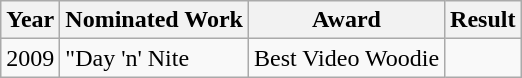<table class="wikitable">
<tr>
<th>Year</th>
<th>Nominated Work</th>
<th>Award</th>
<th>Result</th>
</tr>
<tr>
<td>2009</td>
<td>"Day 'n' Nite</td>
<td>Best Video Woodie</td>
<td></td>
</tr>
</table>
